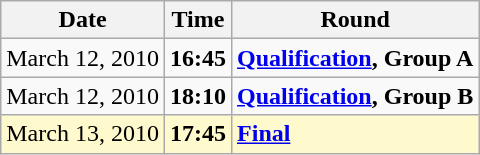<table class="wikitable">
<tr>
<th>Date</th>
<th>Time</th>
<th>Round</th>
</tr>
<tr>
<td>March 12, 2010</td>
<td><strong>16:45</strong></td>
<td><strong><a href='#'>Qualification</a>, Group A</strong></td>
</tr>
<tr>
<td>March 12, 2010</td>
<td><strong>18:10</strong></td>
<td><strong><a href='#'>Qualification</a>, Group B</strong></td>
</tr>
<tr style=background:lemonchiffon>
<td>March 13, 2010</td>
<td><strong>17:45</strong></td>
<td><strong><a href='#'>Final</a></strong></td>
</tr>
</table>
